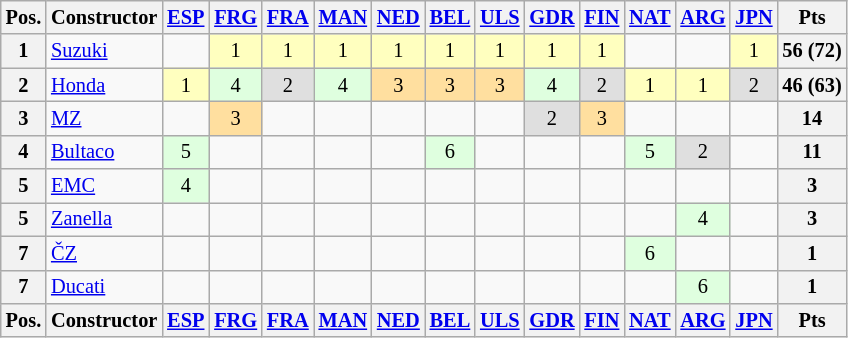<table class="wikitable" style="font-size: 85%; text-align:center">
<tr>
<th>Pos.</th>
<th>Constructor</th>
<th><a href='#'>ESP</a><br></th>
<th><a href='#'>FRG</a><br></th>
<th><a href='#'>FRA</a><br></th>
<th><a href='#'>MAN</a><br></th>
<th><a href='#'>NED</a><br></th>
<th><a href='#'>BEL</a><br></th>
<th><a href='#'>ULS</a><br></th>
<th><a href='#'>GDR</a><br></th>
<th><a href='#'>FIN</a><br></th>
<th><a href='#'>NAT</a><br></th>
<th><a href='#'>ARG</a><br></th>
<th><a href='#'>JPN</a><br></th>
<th>Pts</th>
</tr>
<tr>
<th>1</th>
<td align="left"> <a href='#'>Suzuki</a></td>
<td></td>
<td style="background:#ffffbf;">1</td>
<td style="background:#ffffbf;">1</td>
<td style="background:#ffffbf;">1</td>
<td style="background:#ffffbf;">1</td>
<td style="background:#ffffbf;">1</td>
<td style="background:#ffffbf;">1</td>
<td style="background:#ffffbf;">1</td>
<td style="background:#ffffbf;">1</td>
<td></td>
<td></td>
<td style="background:#ffffbf;">1</td>
<th>56 (72)</th>
</tr>
<tr>
<th>2</th>
<td align="left"> <a href='#'>Honda</a></td>
<td style="background:#ffffbf;">1</td>
<td style="background:#dfffdf;">4</td>
<td style="background:#dfdfdf;">2</td>
<td style="background:#dfffdf;">4</td>
<td style="background:#ffdf9f;">3</td>
<td style="background:#ffdf9f;">3</td>
<td style="background:#ffdf9f;">3</td>
<td style="background:#dfffdf;">4</td>
<td style="background:#dfdfdf;">2</td>
<td style="background:#ffffbf;">1</td>
<td style="background:#ffffbf;">1</td>
<td style="background:#dfdfdf;">2</td>
<th>46 (63)</th>
</tr>
<tr>
<th>3</th>
<td align="left"> <a href='#'>MZ</a></td>
<td></td>
<td style="background:#ffdf9f;">3</td>
<td></td>
<td></td>
<td></td>
<td></td>
<td></td>
<td style="background:#dfdfdf;">2</td>
<td style="background:#ffdf9f;">3</td>
<td></td>
<td></td>
<td></td>
<th>14</th>
</tr>
<tr>
<th>4</th>
<td align="left"> <a href='#'>Bultaco</a></td>
<td style="background:#dfffdf;">5</td>
<td></td>
<td></td>
<td></td>
<td></td>
<td style="background:#dfffdf;">6</td>
<td></td>
<td></td>
<td></td>
<td style="background:#dfffdf;">5</td>
<td style="background:#dfdfdf;">2</td>
<td></td>
<th>11</th>
</tr>
<tr>
<th>5</th>
<td align="left"> <a href='#'>EMC</a></td>
<td style="background:#dfffdf;">4</td>
<td></td>
<td></td>
<td></td>
<td></td>
<td></td>
<td></td>
<td></td>
<td></td>
<td></td>
<td></td>
<td></td>
<th>3</th>
</tr>
<tr>
<th>5</th>
<td align="left"> <a href='#'>Zanella</a></td>
<td></td>
<td></td>
<td></td>
<td></td>
<td></td>
<td></td>
<td></td>
<td></td>
<td></td>
<td></td>
<td style="background:#dfffdf;">4</td>
<td></td>
<th>3</th>
</tr>
<tr>
<th>7</th>
<td align="left"> <a href='#'>ČZ</a></td>
<td></td>
<td></td>
<td></td>
<td></td>
<td></td>
<td></td>
<td></td>
<td></td>
<td></td>
<td style="background:#dfffdf;">6</td>
<td></td>
<td></td>
<th>1</th>
</tr>
<tr>
<th>7</th>
<td align="left"> <a href='#'>Ducati</a></td>
<td></td>
<td></td>
<td></td>
<td></td>
<td></td>
<td></td>
<td></td>
<td></td>
<td></td>
<td></td>
<td style="background:#dfffdf;">6</td>
<td></td>
<th>1</th>
</tr>
<tr>
<th>Pos.</th>
<th>Constructor</th>
<th><a href='#'>ESP</a><br></th>
<th><a href='#'>FRG</a><br></th>
<th><a href='#'>FRA</a><br></th>
<th><a href='#'>MAN</a><br></th>
<th><a href='#'>NED</a><br></th>
<th><a href='#'>BEL</a><br></th>
<th><a href='#'>ULS</a><br></th>
<th><a href='#'>GDR</a><br></th>
<th><a href='#'>FIN</a><br></th>
<th><a href='#'>NAT</a><br></th>
<th><a href='#'>ARG</a><br></th>
<th><a href='#'>JPN</a><br></th>
<th>Pts</th>
</tr>
</table>
